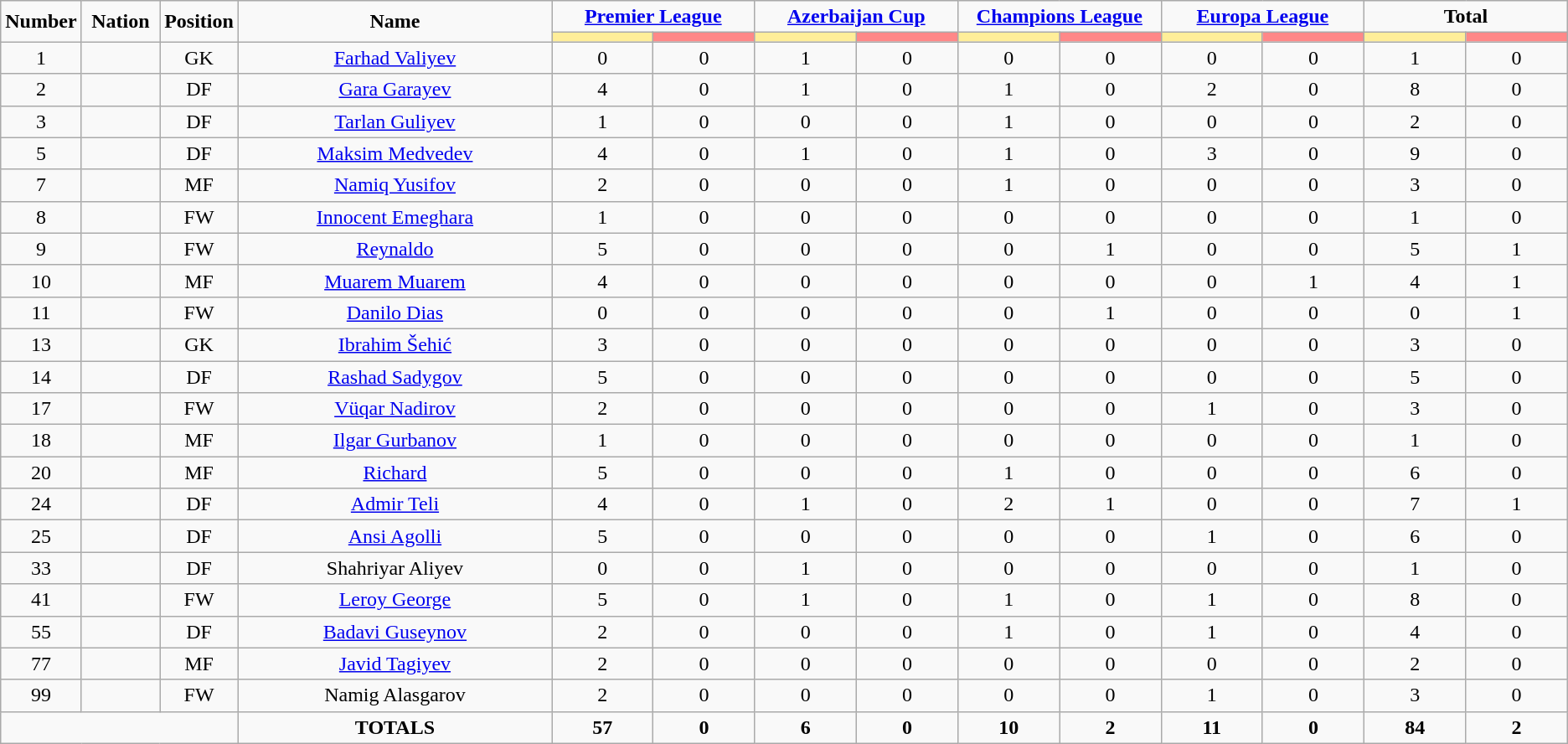<table class="wikitable" style="text-align:center;">
<tr>
<td rowspan="2"  style="width:5%; text-align:center;"><strong>Number</strong></td>
<td rowspan="2"  style="width:5%; text-align:center;"><strong>Nation</strong></td>
<td rowspan="2"  style="width:5%; text-align:center;"><strong>Position</strong></td>
<td rowspan="2"  style="width:20%; text-align:center;"><strong>Name</strong></td>
<td colspan="2" style="text-align:center;"><strong><a href='#'>Premier League</a></strong></td>
<td colspan="2" style="text-align:center;"><strong><a href='#'>Azerbaijan Cup</a></strong></td>
<td colspan="2" style="text-align:center;"><strong><a href='#'>Champions League</a></strong></td>
<td colspan="2" style="text-align:center;"><strong><a href='#'>Europa League</a></strong></td>
<td colspan="2" style="text-align:center;"><strong>Total</strong></td>
</tr>
<tr>
<th style="width:60px; background:#fe9;"></th>
<th style="width:60px; background:#ff8888;"></th>
<th style="width:60px; background:#fe9;"></th>
<th style="width:60px; background:#ff8888;"></th>
<th style="width:60px; background:#fe9;"></th>
<th style="width:60px; background:#ff8888;"></th>
<th style="width:60px; background:#fe9;"></th>
<th style="width:60px; background:#ff8888;"></th>
<th style="width:60px; background:#fe9;"></th>
<th style="width:60px; background:#ff8888;"></th>
</tr>
<tr>
<td>1</td>
<td></td>
<td>GK</td>
<td><a href='#'>Farhad Valiyev</a></td>
<td>0</td>
<td>0</td>
<td>1</td>
<td>0</td>
<td>0</td>
<td>0</td>
<td>0</td>
<td>0</td>
<td>1</td>
<td>0</td>
</tr>
<tr>
<td>2</td>
<td></td>
<td>DF</td>
<td><a href='#'>Gara Garayev</a></td>
<td>4</td>
<td>0</td>
<td>1</td>
<td>0</td>
<td>1</td>
<td>0</td>
<td>2</td>
<td>0</td>
<td>8</td>
<td>0</td>
</tr>
<tr>
<td>3</td>
<td></td>
<td>DF</td>
<td><a href='#'>Tarlan Guliyev</a></td>
<td>1</td>
<td>0</td>
<td>0</td>
<td>0</td>
<td>1</td>
<td>0</td>
<td>0</td>
<td>0</td>
<td>2</td>
<td>0</td>
</tr>
<tr>
<td>5</td>
<td></td>
<td>DF</td>
<td><a href='#'>Maksim Medvedev</a></td>
<td>4</td>
<td>0</td>
<td>1</td>
<td>0</td>
<td>1</td>
<td>0</td>
<td>3</td>
<td>0</td>
<td>9</td>
<td>0</td>
</tr>
<tr>
<td>7</td>
<td></td>
<td>MF</td>
<td><a href='#'>Namiq Yusifov</a></td>
<td>2</td>
<td>0</td>
<td>0</td>
<td>0</td>
<td>1</td>
<td>0</td>
<td>0</td>
<td>0</td>
<td>3</td>
<td>0</td>
</tr>
<tr>
<td>8</td>
<td></td>
<td>FW</td>
<td><a href='#'>Innocent Emeghara</a></td>
<td>1</td>
<td>0</td>
<td>0</td>
<td>0</td>
<td>0</td>
<td>0</td>
<td>0</td>
<td>0</td>
<td>1</td>
<td>0</td>
</tr>
<tr>
<td>9</td>
<td></td>
<td>FW</td>
<td><a href='#'>Reynaldo</a></td>
<td>5</td>
<td>0</td>
<td>0</td>
<td>0</td>
<td>0</td>
<td>1</td>
<td>0</td>
<td>0</td>
<td>5</td>
<td>1</td>
</tr>
<tr>
<td>10</td>
<td></td>
<td>MF</td>
<td><a href='#'>Muarem Muarem</a></td>
<td>4</td>
<td>0</td>
<td>0</td>
<td>0</td>
<td>0</td>
<td>0</td>
<td>0</td>
<td>1</td>
<td>4</td>
<td>1</td>
</tr>
<tr>
<td>11</td>
<td></td>
<td>FW</td>
<td><a href='#'>Danilo Dias</a></td>
<td>0</td>
<td>0</td>
<td>0</td>
<td>0</td>
<td>0</td>
<td>1</td>
<td>0</td>
<td>0</td>
<td>0</td>
<td>1</td>
</tr>
<tr>
<td>13</td>
<td></td>
<td>GK</td>
<td><a href='#'>Ibrahim Šehić</a></td>
<td>3</td>
<td>0</td>
<td>0</td>
<td>0</td>
<td>0</td>
<td>0</td>
<td>0</td>
<td>0</td>
<td>3</td>
<td>0</td>
</tr>
<tr>
<td>14</td>
<td></td>
<td>DF</td>
<td><a href='#'>Rashad Sadygov</a></td>
<td>5</td>
<td>0</td>
<td>0</td>
<td>0</td>
<td>0</td>
<td>0</td>
<td>0</td>
<td>0</td>
<td>5</td>
<td>0</td>
</tr>
<tr>
<td>17</td>
<td></td>
<td>FW</td>
<td><a href='#'>Vüqar Nadirov</a></td>
<td>2</td>
<td>0</td>
<td>0</td>
<td>0</td>
<td>0</td>
<td>0</td>
<td>1</td>
<td>0</td>
<td>3</td>
<td>0</td>
</tr>
<tr>
<td>18</td>
<td></td>
<td>MF</td>
<td><a href='#'>Ilgar Gurbanov</a></td>
<td>1</td>
<td>0</td>
<td>0</td>
<td>0</td>
<td>0</td>
<td>0</td>
<td>0</td>
<td>0</td>
<td>1</td>
<td>0</td>
</tr>
<tr>
<td>20</td>
<td></td>
<td>MF</td>
<td><a href='#'>Richard</a></td>
<td>5</td>
<td>0</td>
<td>0</td>
<td>0</td>
<td>1</td>
<td>0</td>
<td>0</td>
<td>0</td>
<td>6</td>
<td>0</td>
</tr>
<tr>
<td>24</td>
<td></td>
<td>DF</td>
<td><a href='#'>Admir Teli</a></td>
<td>4</td>
<td>0</td>
<td>1</td>
<td>0</td>
<td>2</td>
<td>1</td>
<td>0</td>
<td>0</td>
<td>7</td>
<td>1</td>
</tr>
<tr>
<td>25</td>
<td></td>
<td>DF</td>
<td><a href='#'>Ansi Agolli</a></td>
<td>5</td>
<td>0</td>
<td>0</td>
<td>0</td>
<td>0</td>
<td>0</td>
<td>1</td>
<td>0</td>
<td>6</td>
<td>0</td>
</tr>
<tr>
<td>33</td>
<td></td>
<td>DF</td>
<td>Shahriyar Aliyev</td>
<td>0</td>
<td>0</td>
<td>1</td>
<td>0</td>
<td>0</td>
<td>0</td>
<td>0</td>
<td>0</td>
<td>1</td>
<td>0</td>
</tr>
<tr>
<td>41</td>
<td></td>
<td>FW</td>
<td><a href='#'>Leroy George</a></td>
<td>5</td>
<td>0</td>
<td>1</td>
<td>0</td>
<td>1</td>
<td>0</td>
<td>1</td>
<td>0</td>
<td>8</td>
<td>0</td>
</tr>
<tr>
<td>55</td>
<td></td>
<td>DF</td>
<td><a href='#'>Badavi Guseynov</a></td>
<td>2</td>
<td>0</td>
<td>0</td>
<td>0</td>
<td>1</td>
<td>0</td>
<td>1</td>
<td>0</td>
<td>4</td>
<td>0</td>
</tr>
<tr>
<td>77</td>
<td></td>
<td>MF</td>
<td><a href='#'>Javid Tagiyev</a></td>
<td>2</td>
<td>0</td>
<td>0</td>
<td>0</td>
<td>0</td>
<td>0</td>
<td>0</td>
<td>0</td>
<td>2</td>
<td>0</td>
</tr>
<tr>
<td>99</td>
<td></td>
<td>FW</td>
<td>Namig Alasgarov</td>
<td>2</td>
<td>0</td>
<td>0</td>
<td>0</td>
<td>0</td>
<td>0</td>
<td>1</td>
<td>0</td>
<td>3</td>
<td>0</td>
</tr>
<tr>
<td colspan="3"></td>
<td><strong>TOTALS</strong></td>
<td><strong>57</strong></td>
<td><strong>0</strong></td>
<td><strong>6</strong></td>
<td><strong>0</strong></td>
<td><strong>10</strong></td>
<td><strong>2</strong></td>
<td><strong>11</strong></td>
<td><strong>0</strong></td>
<td><strong>84</strong></td>
<td><strong>2</strong></td>
</tr>
</table>
